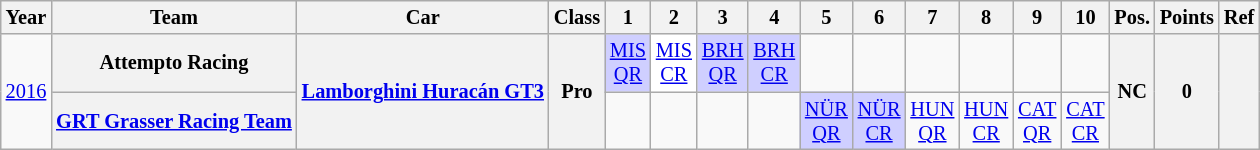<table class="wikitable" border="1" style="text-align:center; font-size:85%;">
<tr>
<th>Year</th>
<th>Team</th>
<th>Car</th>
<th>Class</th>
<th>1</th>
<th>2</th>
<th>3</th>
<th>4</th>
<th>5</th>
<th>6</th>
<th>7</th>
<th>8</th>
<th>9</th>
<th>10</th>
<th>Pos.</th>
<th>Points</th>
<th>Ref</th>
</tr>
<tr>
<td rowspan=2><a href='#'>2016</a></td>
<th nowrap>Attempto Racing</th>
<th rowspan=2 nowrap><a href='#'>Lamborghini Huracán GT3</a></th>
<th rowspan=2>Pro</th>
<td style="background:#CFCFFF;"><a href='#'>MIS<br>QR</a><br></td>
<td style="background:#FFFFFF;"><a href='#'>MIS<br>CR</a><br></td>
<td style="background:#CFCFFF;"><a href='#'>BRH<br>QR</a><br></td>
<td style="background:#CFCFFF;"><a href='#'>BRH<br>CR</a><br></td>
<td></td>
<td></td>
<td></td>
<td></td>
<td></td>
<td></td>
<th rowspan=2>NC</th>
<th rowspan=2>0</th>
<th rowspan=2></th>
</tr>
<tr>
<th nowrap><a href='#'>GRT Grasser Racing Team</a></th>
<td></td>
<td></td>
<td></td>
<td></td>
<td style="background:#CFCFFF;"><a href='#'>NÜR<br>QR</a><br></td>
<td style="background:#CFCFFF;"><a href='#'>NÜR<br>CR</a><br></td>
<td><a href='#'>HUN<br>QR</a></td>
<td><a href='#'>HUN<br>CR</a></td>
<td><a href='#'>CAT<br>QR</a></td>
<td><a href='#'>CAT<br>CR</a></td>
</tr>
</table>
